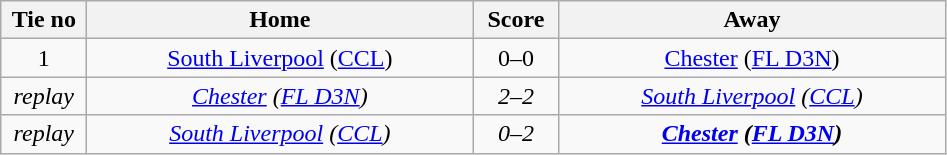<table class="wikitable" style="text-align:center">
<tr>
<th width=50>Tie no</th>
<th width=250>Home</th>
<th width=50>Score</th>
<th width=250>Away</th>
</tr>
<tr>
<td>1</td>
<td><a href='#'>South Liverpool</a> (<a href='#'>CCL</a>)</td>
<td>0–0</td>
<td><a href='#'>Chester</a> (<a href='#'>FL D3N</a>)</td>
</tr>
<tr>
<td><em>replay</em></td>
<td><em><a href='#'>Chester</a> (<a href='#'>FL D3N</a>)</em></td>
<td><em>2–2</em></td>
<td><em><a href='#'>South Liverpool</a> (<a href='#'>CCL</a>)</em></td>
</tr>
<tr>
<td><em>replay</em></td>
<td><em><a href='#'>South Liverpool</a> (<a href='#'>CCL</a>)</em></td>
<td><em>0–2</em></td>
<td><strong><em><a href='#'>Chester</a><strong> (<a href='#'>FL D3N</a>)<em></td>
</tr>
</table>
